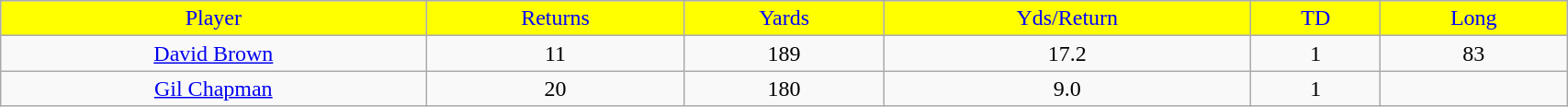<table class="wikitable" width="90%">
<tr align="center"  style="background:yellow;color:blue;">
<td>Player</td>
<td>Returns</td>
<td>Yards</td>
<td>Yds/Return</td>
<td>TD</td>
<td>Long</td>
</tr>
<tr align="center" bgcolor="">
<td><a href='#'>David Brown</a></td>
<td>11</td>
<td>189</td>
<td>17.2</td>
<td>1</td>
<td>83</td>
</tr>
<tr align="center" bgcolor="">
<td><a href='#'>Gil Chapman</a></td>
<td>20</td>
<td>180</td>
<td>9.0</td>
<td>1</td>
<td></td>
</tr>
</table>
